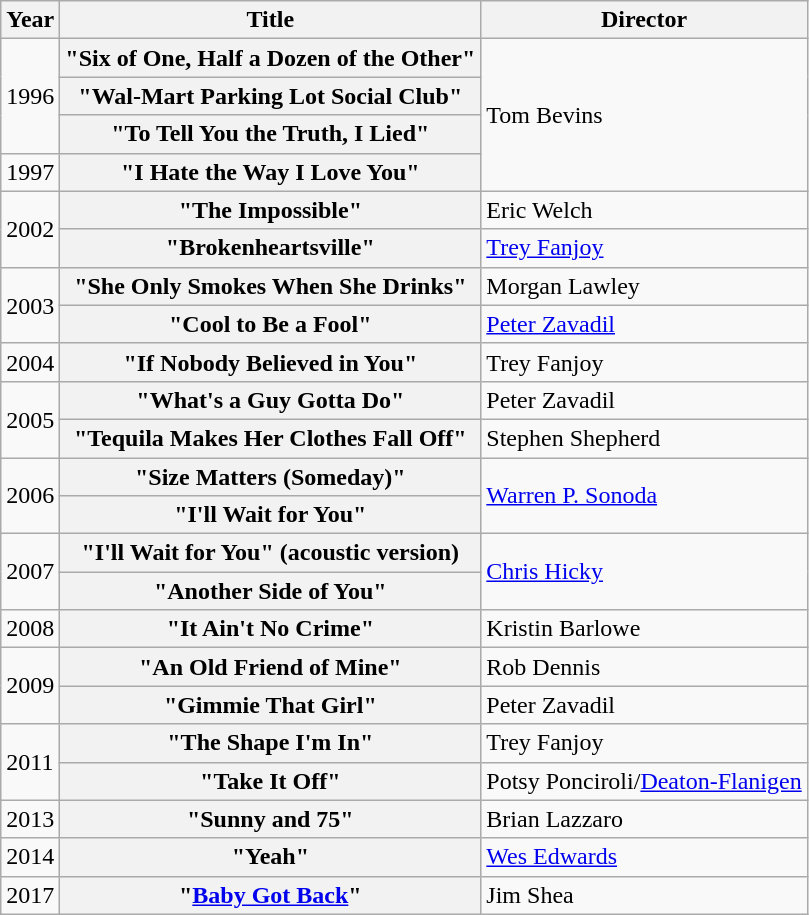<table class="wikitable plainrowheaders">
<tr>
<th scope="col">Year</th>
<th scope="col">Title</th>
<th scope="col">Director</th>
</tr>
<tr>
<td rowspan="3">1996</td>
<th scope="row">"Six of One, Half a Dozen of the Other"</th>
<td rowspan="4">Tom Bevins</td>
</tr>
<tr>
<th scope="row">"Wal-Mart Parking Lot Social Club"</th>
</tr>
<tr>
<th scope="row">"To Tell You the Truth, I Lied"</th>
</tr>
<tr>
<td>1997</td>
<th scope="row">"I Hate the Way I Love You"</th>
</tr>
<tr>
<td rowspan="2">2002</td>
<th scope="row">"The Impossible"</th>
<td>Eric Welch</td>
</tr>
<tr>
<th scope="row">"Brokenheartsville"</th>
<td><a href='#'>Trey Fanjoy</a></td>
</tr>
<tr>
<td rowspan="2">2003</td>
<th scope="row">"She Only Smokes When She Drinks"</th>
<td>Morgan Lawley</td>
</tr>
<tr>
<th scope="row">"Cool to Be a Fool"</th>
<td><a href='#'>Peter Zavadil</a></td>
</tr>
<tr>
<td>2004</td>
<th scope="row">"If Nobody Believed in You"</th>
<td>Trey Fanjoy</td>
</tr>
<tr>
<td rowspan="2">2005</td>
<th scope="row">"What's a Guy Gotta Do"</th>
<td>Peter Zavadil</td>
</tr>
<tr>
<th scope="row">"Tequila Makes Her Clothes Fall Off"</th>
<td>Stephen Shepherd</td>
</tr>
<tr>
<td rowspan="2">2006</td>
<th scope="row">"Size Matters (Someday)"</th>
<td rowspan="2"><a href='#'>Warren P. Sonoda</a></td>
</tr>
<tr>
<th scope="row">"I'll Wait for You"</th>
</tr>
<tr>
<td rowspan="2">2007</td>
<th scope="row">"I'll Wait for You" (acoustic version)</th>
<td rowspan="2"><a href='#'>Chris Hicky</a></td>
</tr>
<tr>
<th scope="row">"Another Side of You"</th>
</tr>
<tr>
<td>2008</td>
<th scope="row">"It Ain't No Crime"</th>
<td>Kristin Barlowe</td>
</tr>
<tr>
<td rowspan="2">2009</td>
<th scope="row">"An Old Friend of Mine"</th>
<td>Rob Dennis</td>
</tr>
<tr>
<th scope="row">"Gimmie That Girl"</th>
<td>Peter Zavadil</td>
</tr>
<tr>
<td rowspan="2">2011</td>
<th scope="row">"The Shape I'm In"</th>
<td>Trey Fanjoy</td>
</tr>
<tr>
<th scope="row">"Take It Off"</th>
<td>Potsy Ponciroli/<a href='#'>Deaton-Flanigen</a></td>
</tr>
<tr>
<td>2013</td>
<th scope="row">"Sunny and 75"</th>
<td>Brian Lazzaro</td>
</tr>
<tr>
<td>2014</td>
<th scope="row">"Yeah"</th>
<td><a href='#'>Wes Edwards</a></td>
</tr>
<tr>
<td>2017</td>
<th scope="row">"<a href='#'>Baby Got Back</a>"</th>
<td>Jim Shea</td>
</tr>
</table>
